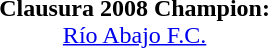<table width=95%>
<tr align=center>
<td><strong>Clausura 2008 Champion:<br></strong><a href='#'>Río Abajo F.C.</a></td>
</tr>
</table>
